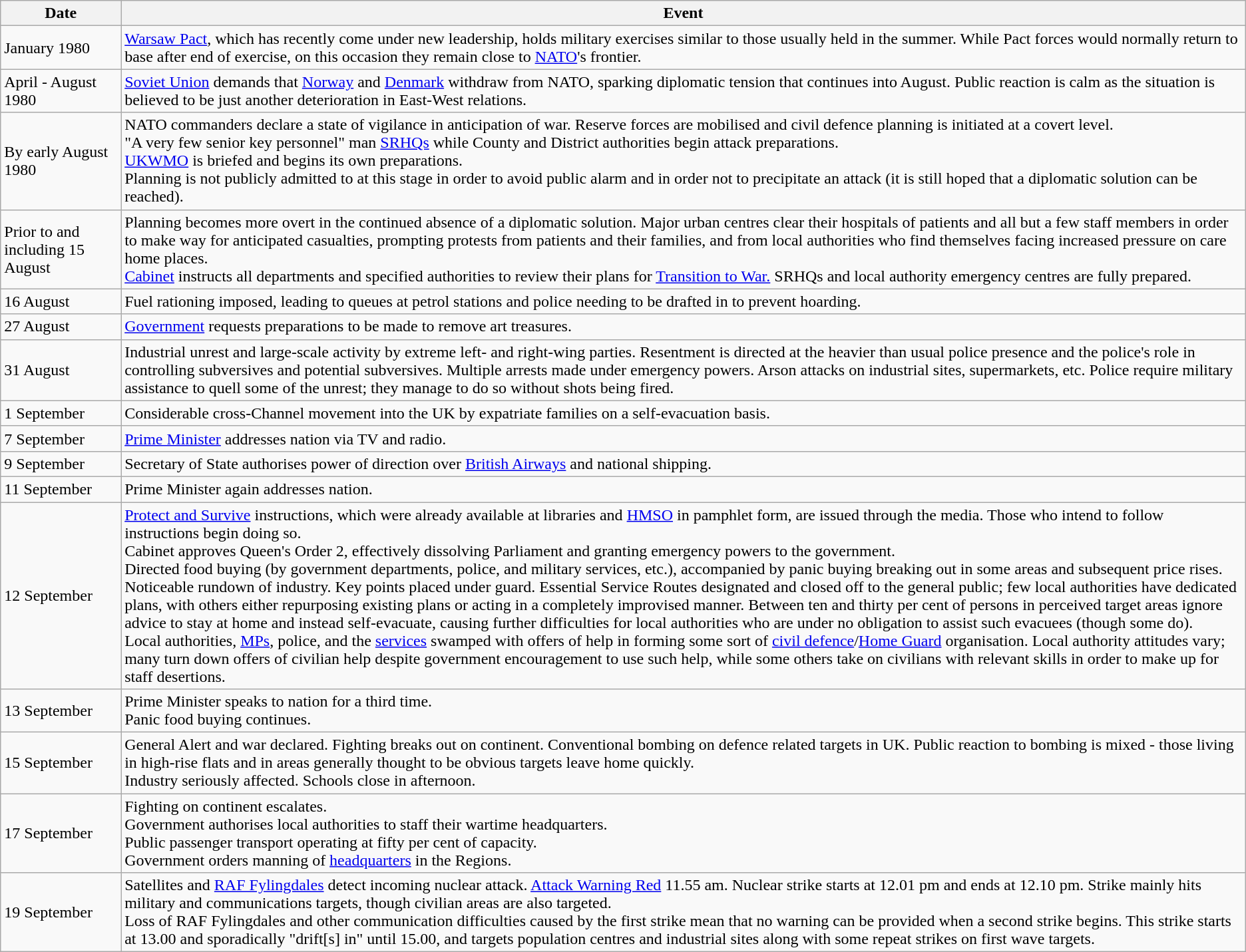<table class="wikitable">
<tr>
<th>Date</th>
<th>Event</th>
</tr>
<tr>
<td>January 1980</td>
<td><a href='#'>Warsaw Pact</a>, which has recently come under new leadership, holds military exercises similar to those usually held in the summer. While Pact forces would normally return to base after end of exercise, on this occasion they remain close to <a href='#'>NATO</a>'s frontier.</td>
</tr>
<tr>
<td>April - August 1980</td>
<td><a href='#'>Soviet Union</a> demands that <a href='#'>Norway</a> and <a href='#'>Denmark</a> withdraw from NATO, sparking diplomatic tension that continues into August. Public reaction is calm as the situation is believed to be just another deterioration in East-West relations.</td>
</tr>
<tr>
<td>By early August 1980</td>
<td>NATO commanders declare a state of vigilance in anticipation of war. Reserve forces are mobilised and civil defence planning is initiated at a covert level.<br>"A very few senior key personnel" man <a href='#'>SRHQs</a> while County and District authorities begin attack preparations.<br><a href='#'>UKWMO</a> is briefed and begins its own preparations.<br>Planning is not publicly admitted to at this stage in order to avoid public alarm and in order not to precipitate an attack (it is still hoped that a diplomatic solution can be reached).</td>
</tr>
<tr>
<td>Prior to and including 15 August</td>
<td>Planning becomes more overt in the continued absence of a diplomatic solution. Major urban centres clear their hospitals of patients and all but a few staff members in order to make way for anticipated casualties, prompting protests from patients and their families, and from local authorities who find themselves facing increased pressure on care home places.<br><a href='#'>Cabinet</a> instructs all departments and specified authorities to review their plans for <a href='#'>Transition to War.</a> SRHQs and local authority emergency centres are fully prepared.</td>
</tr>
<tr>
<td>16 August</td>
<td>Fuel rationing imposed, leading to queues at petrol stations and police needing to be drafted in to prevent hoarding.</td>
</tr>
<tr>
<td>27 August</td>
<td><a href='#'>Government</a> requests preparations to be made to remove art treasures.</td>
</tr>
<tr>
<td>31 August</td>
<td>Industrial unrest and large-scale activity by extreme left- and right-wing parties. Resentment is directed at the heavier than usual police presence and the police's role in controlling subversives and potential subversives. Multiple arrests made under emergency powers. Arson attacks on industrial sites, supermarkets, etc. Police require military assistance to quell some of the unrest; they manage to do so without shots being fired.</td>
</tr>
<tr>
<td>1 September</td>
<td>Considerable cross-Channel movement into the UK by expatriate families on a self-evacuation basis.</td>
</tr>
<tr>
<td>7 September</td>
<td><a href='#'>Prime Minister</a> addresses nation via TV and radio.</td>
</tr>
<tr>
<td>9 September</td>
<td>Secretary of State authorises power of direction over <a href='#'>British Airways</a> and national shipping.</td>
</tr>
<tr>
<td>11 September</td>
<td>Prime Minister again addresses nation.</td>
</tr>
<tr>
<td>12 September</td>
<td><a href='#'>Protect and Survive</a> instructions, which were already available at libraries and <a href='#'>HMSO</a> in pamphlet form, are issued through the media. Those who intend to follow instructions begin doing so.<br>Cabinet approves Queen's Order 2, effectively dissolving Parliament and granting emergency powers to the government.<br>Directed food buying (by government departments, police, and military services, etc.), accompanied by panic buying breaking out in some areas and subsequent price rises.<br>Noticeable rundown of industry. Key points placed under guard. Essential Service Routes designated and closed off to the general public; few local authorities have dedicated plans, with others either repurposing existing plans or acting in a completely improvised manner. Between ten and thirty per cent of persons in perceived target areas ignore advice to stay at home and instead self-evacuate, causing further difficulties for local authorities who are under no obligation to assist such evacuees (though some do).<br>Local authorities, <a href='#'>MPs</a>, police, and the <a href='#'>services</a> swamped with offers of help in forming some sort of <a href='#'>civil defence</a>/<a href='#'>Home Guard</a> organisation. Local authority attitudes vary; many turn down offers of civilian help despite government encouragement to use such help, while some others take on civilians with relevant skills in order to make up for staff desertions.</td>
</tr>
<tr>
<td>13 September</td>
<td>Prime Minister speaks to nation for a third time.<br>Panic food buying continues.</td>
</tr>
<tr>
<td>15 September</td>
<td>General Alert and war declared. Fighting breaks out on continent. Conventional bombing on defence related targets in UK. Public reaction to bombing is mixed - those living in high-rise flats and in areas generally thought to be obvious targets leave home quickly.<br>Industry seriously affected. Schools close in afternoon.</td>
</tr>
<tr>
<td>17 September</td>
<td>Fighting on continent escalates.<br>Government authorises local authorities to staff their wartime headquarters.<br>Public passenger transport operating at fifty per cent of capacity.<br>Government orders manning of <a href='#'>headquarters</a> in the Regions.</td>
</tr>
<tr>
<td>19 September</td>
<td>Satellites and <a href='#'>RAF Fylingdales</a> detect incoming nuclear attack. <a href='#'>Attack Warning Red</a> 11.55 am. Nuclear strike starts at 12.01 pm and ends at 12.10 pm. Strike mainly hits military and communications targets, though civilian areas are also targeted.<br>Loss of RAF Fylingdales and other communication difficulties caused by the first strike mean that no warning can be provided when a second strike begins. This strike starts at 13.00 and sporadically "drift[s] in" until 15.00, and targets population centres and industrial sites along with some repeat strikes on first wave targets.</td>
</tr>
</table>
